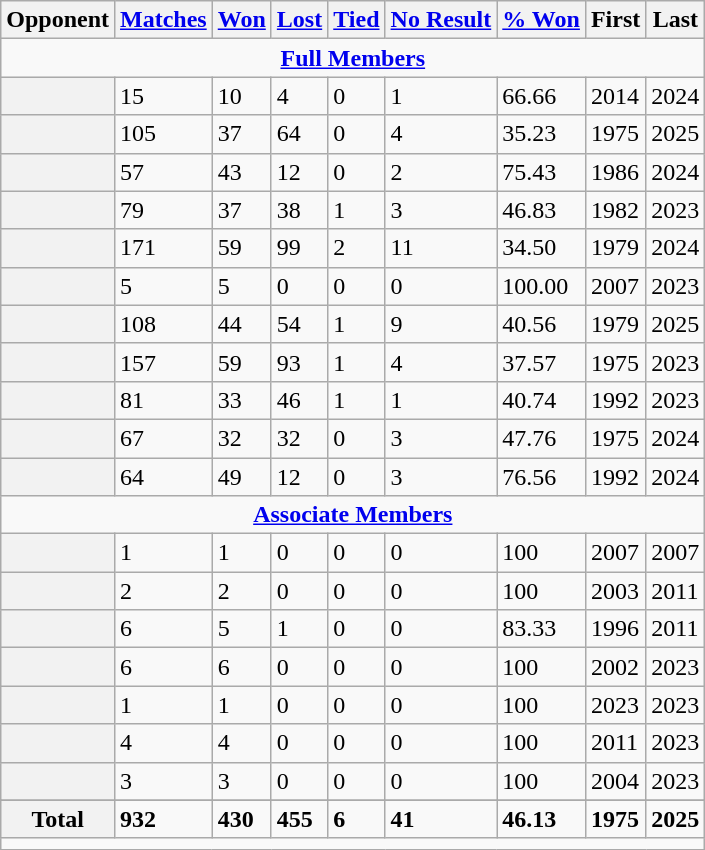<table class="wikitable plainrowheaders sortable">
<tr>
<th scope="col">Opponent</th>
<th scope="col"><a href='#'>Matches</a></th>
<th scope="col"><a href='#'>Won</a></th>
<th scope="col"><a href='#'>Lost</a></th>
<th scope="col"><a href='#'>Tied</a></th>
<th scope="col"><a href='#'>No Result</a></th>
<th scope="col"><a href='#'>% Won</a></th>
<th scope="col">First</th>
<th scope="col">Last</th>
</tr>
<tr>
<td style="text-align: center;" colspan="9"><strong><a href='#'>Full Members</a></strong></td>
</tr>
<tr>
<th scope=row></th>
<td>15</td>
<td>10</td>
<td>4</td>
<td>0</td>
<td>1</td>
<td>66.66</td>
<td>2014</td>
<td>2024</td>
</tr>
<tr>
<th scope=row></th>
<td>105</td>
<td>37</td>
<td>64</td>
<td>0</td>
<td>4</td>
<td>35.23</td>
<td>1975</td>
<td>2025</td>
</tr>
<tr>
<th scope=row></th>
<td>57</td>
<td>43</td>
<td>12</td>
<td>0</td>
<td>2</td>
<td>75.43</td>
<td>1986</td>
<td>2024</td>
</tr>
<tr>
<th scope=row></th>
<td>79</td>
<td>37</td>
<td>38</td>
<td>1</td>
<td>3</td>
<td>46.83</td>
<td>1982</td>
<td>2023</td>
</tr>
<tr>
<th scope=row></th>
<td>171</td>
<td>59</td>
<td>99</td>
<td>2</td>
<td>11</td>
<td>34.50</td>
<td>1979</td>
<td>2024</td>
</tr>
<tr>
<th scope=row></th>
<td>5</td>
<td>5</td>
<td>0</td>
<td>0</td>
<td>0</td>
<td>100.00</td>
<td>2007</td>
<td>2023</td>
</tr>
<tr>
<th scope=row></th>
<td>108</td>
<td>44</td>
<td>54</td>
<td>1</td>
<td>9</td>
<td>40.56</td>
<td>1979</td>
<td>2025</td>
</tr>
<tr>
<th scope=row></th>
<td>157</td>
<td>59</td>
<td>93</td>
<td>1</td>
<td>4</td>
<td>37.57</td>
<td>1975</td>
<td>2023</td>
</tr>
<tr>
<th scope=row></th>
<td>81</td>
<td>33</td>
<td>46</td>
<td>1</td>
<td>1</td>
<td>40.74</td>
<td>1992</td>
<td>2023</td>
</tr>
<tr>
<th scope=row></th>
<td>67</td>
<td>32</td>
<td>32</td>
<td>0</td>
<td>3</td>
<td>47.76</td>
<td>1975</td>
<td>2024</td>
</tr>
<tr>
<th scope=row></th>
<td>64</td>
<td>49</td>
<td>12</td>
<td>0</td>
<td>3</td>
<td>76.56</td>
<td>1992</td>
<td>2024</td>
</tr>
<tr>
<td colspan="10" style="text-align: center;"><strong><a href='#'>Associate Members</a></strong></td>
</tr>
<tr>
<th scope=row></th>
<td>1</td>
<td>1</td>
<td>0</td>
<td>0</td>
<td>0</td>
<td>100</td>
<td>2007</td>
<td>2007</td>
</tr>
<tr>
<th scope=row></th>
<td>2</td>
<td>2</td>
<td>0</td>
<td>0</td>
<td>0</td>
<td>100</td>
<td>2003</td>
<td>2011</td>
</tr>
<tr>
<th scope=row></th>
<td>6</td>
<td>5</td>
<td>1</td>
<td>0</td>
<td>0</td>
<td>83.33</td>
<td>1996</td>
<td>2011</td>
</tr>
<tr>
<th scope=row></th>
<td>6</td>
<td>6</td>
<td>0</td>
<td>0</td>
<td>0</td>
<td>100</td>
<td>2002</td>
<td>2023</td>
</tr>
<tr>
<th scope=row></th>
<td>1</td>
<td>1</td>
<td>0</td>
<td>0</td>
<td>0</td>
<td>100</td>
<td>2023</td>
<td>2023</td>
</tr>
<tr>
<th scope=row></th>
<td>4</td>
<td>4</td>
<td>0</td>
<td>0</td>
<td>0</td>
<td>100</td>
<td>2011</td>
<td>2023</td>
</tr>
<tr>
<th scope=row></th>
<td>3</td>
<td>3</td>
<td>0</td>
<td>0</td>
<td>0</td>
<td>100</td>
<td>2004</td>
<td>2023</td>
</tr>
<tr>
</tr>
<tr class="sortbottom">
<th scope="row" style="text-align:center">Total</th>
<td><strong>932</strong></td>
<td><strong>430</strong></td>
<td><strong>455</strong></td>
<td><strong>6</strong></td>
<td><strong>41</strong></td>
<td><strong>46.13</strong></td>
<td><strong>1975</strong></td>
<td><strong>2025</strong></td>
</tr>
<tr>
<td colspan=10></td>
</tr>
</table>
